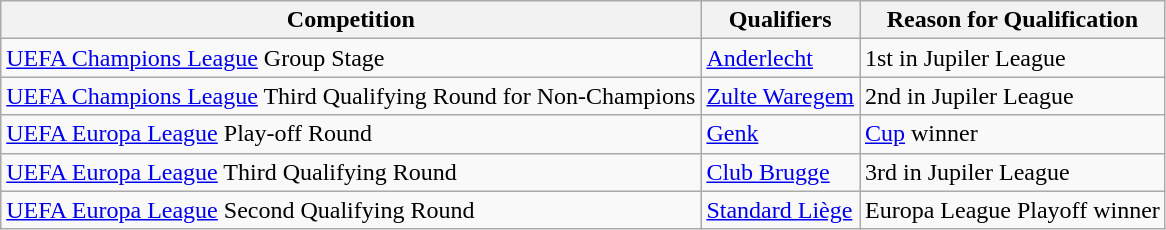<table class="wikitable">
<tr>
<th>Competition</th>
<th>Qualifiers</th>
<th>Reason for Qualification</th>
</tr>
<tr>
<td><a href='#'>UEFA Champions League</a> Group Stage</td>
<td><a href='#'>Anderlecht</a></td>
<td>1st in Jupiler League</td>
</tr>
<tr>
<td><a href='#'>UEFA Champions League</a> Third Qualifying Round for Non-Champions</td>
<td><a href='#'>Zulte Waregem</a></td>
<td>2nd in Jupiler League</td>
</tr>
<tr>
<td><a href='#'>UEFA Europa League</a> Play-off Round</td>
<td><a href='#'>Genk</a></td>
<td><a href='#'>Cup</a> winner</td>
</tr>
<tr>
<td><a href='#'>UEFA Europa League</a> Third Qualifying Round</td>
<td><a href='#'>Club Brugge</a></td>
<td>3rd in Jupiler League</td>
</tr>
<tr>
<td><a href='#'>UEFA Europa League</a> Second Qualifying Round</td>
<td><a href='#'>Standard Liège</a></td>
<td>Europa League Playoff winner</td>
</tr>
</table>
